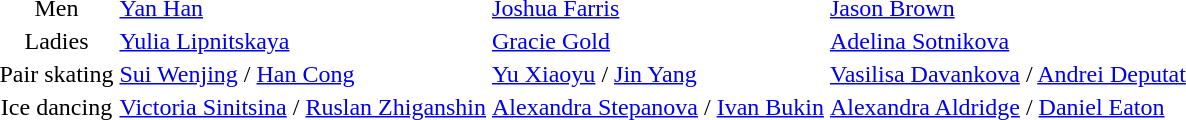<table>
<tr>
<td align=center>Men</td>
<td> <a href='#'>Yan Han</a></td>
<td> <a href='#'>Joshua Farris</a></td>
<td> <a href='#'>Jason Brown</a></td>
</tr>
<tr>
<td align=center>Ladies</td>
<td> <a href='#'>Yulia Lipnitskaya</a></td>
<td> <a href='#'>Gracie Gold</a></td>
<td> <a href='#'>Adelina Sotnikova</a></td>
</tr>
<tr>
<td align=center>Pair skating</td>
<td> <a href='#'>Sui Wenjing</a> / <a href='#'>Han Cong</a></td>
<td> <a href='#'>Yu Xiaoyu</a> / <a href='#'>Jin Yang</a></td>
<td> <a href='#'>Vasilisa Davankova</a> / <a href='#'>Andrei Deputat</a></td>
</tr>
<tr>
<td align=center>Ice dancing</td>
<td> <a href='#'>Victoria Sinitsina</a> / <a href='#'>Ruslan Zhiganshin</a></td>
<td> <a href='#'>Alexandra Stepanova</a> / <a href='#'>Ivan Bukin</a></td>
<td> <a href='#'>Alexandra Aldridge</a> / <a href='#'>Daniel Eaton</a></td>
</tr>
</table>
